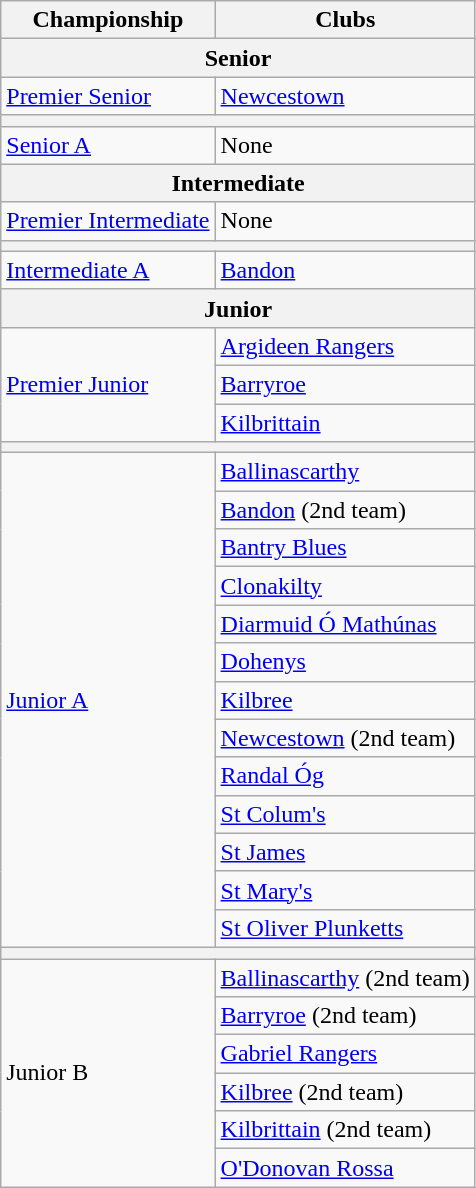<table class="wikitable sortable">
<tr>
<th>Championship</th>
<th>Clubs</th>
</tr>
<tr>
<th colspan="2">Senior</th>
</tr>
<tr>
<td><a href='#'>Premier Senior</a></td>
<td> <a href='#'>Newcestown</a></td>
</tr>
<tr>
<th colspan="2"></th>
</tr>
<tr>
<td><a href='#'>Senior A</a></td>
<td>None</td>
</tr>
<tr>
<th colspan="2">Intermediate</th>
</tr>
<tr>
<td><a href='#'>Premier Intermediate</a></td>
<td>None</td>
</tr>
<tr>
<th colspan="2"></th>
</tr>
<tr>
<td><a href='#'>Intermediate A</a></td>
<td> <a href='#'>Bandon</a></td>
</tr>
<tr>
<th colspan="2">Junior</th>
</tr>
<tr>
<td rowspan="3"><a href='#'>Premier Junior</a></td>
<td> <a href='#'>Argideen Rangers</a></td>
</tr>
<tr>
<td> <a href='#'>Barryroe</a></td>
</tr>
<tr>
<td> <a href='#'>Kilbrittain</a></td>
</tr>
<tr>
<th colspan="2"></th>
</tr>
<tr>
<td rowspan="13"><a href='#'>Junior A</a></td>
<td> <a href='#'>Ballinascarthy</a></td>
</tr>
<tr>
<td> <a href='#'>Bandon</a> (2nd team)</td>
</tr>
<tr>
<td> <a href='#'>Bantry Blues</a></td>
</tr>
<tr>
<td> <a href='#'>Clonakilty</a></td>
</tr>
<tr>
<td> <a href='#'>Diarmuid Ó Mathúnas</a></td>
</tr>
<tr>
<td> <a href='#'>Dohenys</a></td>
</tr>
<tr>
<td> <a href='#'>Kilbree</a></td>
</tr>
<tr>
<td> <a href='#'>Newcestown</a> (2nd team)</td>
</tr>
<tr>
<td> <a href='#'>Randal Óg</a></td>
</tr>
<tr>
<td> <a href='#'>St Colum's</a></td>
</tr>
<tr>
<td> <a href='#'>St James</a></td>
</tr>
<tr>
<td> <a href='#'>St Mary's</a></td>
</tr>
<tr>
<td> <a href='#'>St Oliver Plunketts</a></td>
</tr>
<tr>
<th colspan="2"></th>
</tr>
<tr>
<td rowspan="6">Junior B</td>
<td> <a href='#'>Ballinascarthy</a> (2nd team)</td>
</tr>
<tr>
<td> <a href='#'>Barryroe</a> (2nd team)</td>
</tr>
<tr>
<td> <a href='#'>Gabriel Rangers</a></td>
</tr>
<tr>
<td> <a href='#'>Kilbree</a> (2nd team)</td>
</tr>
<tr>
<td> <a href='#'>Kilbrittain</a> (2nd team)</td>
</tr>
<tr>
<td> <a href='#'>O'Donovan Rossa</a></td>
</tr>
</table>
